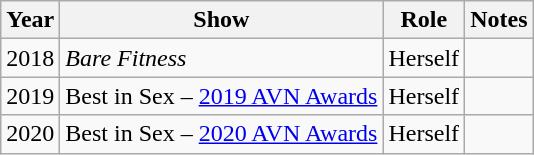<table class="wikitable">
<tr>
<th>Year</th>
<th>Show</th>
<th>Role</th>
<th>Notes</th>
</tr>
<tr>
<td>2018</td>
<td><em>Bare Fitness</em></td>
<td>Herself</td>
<td></td>
</tr>
<tr>
<td>2019</td>
<td>Best in Sex – <a href='#'>2019 AVN Awards</a></td>
<td>Herself</td>
<td></td>
</tr>
<tr>
<td>2020</td>
<td>Best in Sex – <a href='#'>2020 AVN Awards</a></td>
<td>Herself</td>
<td></td>
</tr>
</table>
